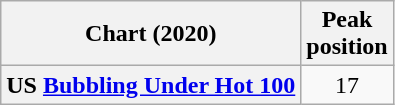<table class="wikitable sortable plainrowheaders" style="text-align:center">
<tr>
<th scope="col">Chart (2020)</th>
<th scope="col">Peak<br>position</th>
</tr>
<tr>
<th scope="row">US <a href='#'>Bubbling Under Hot 100</a></th>
<td>17</td>
</tr>
</table>
